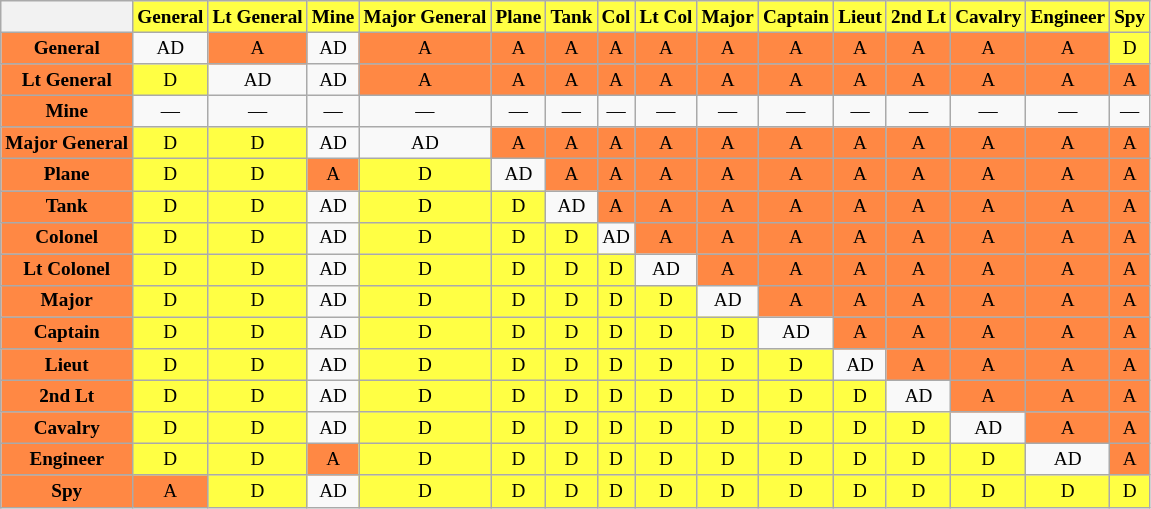<table class="wikitable" style="font-size:80%;text-align:center;">
<tr>
<th></th>
<th style="background:#ff4;">General</th>
<th style="background:#ff4;">Lt General</th>
<th style="background:#ff4;">Mine</th>
<th style="background:#ff4;">Major General</th>
<th style="background:#ff4;">Plane</th>
<th style="background:#ff4;">Tank</th>
<th style="background:#ff4;">Col</th>
<th style="background:#ff4;">Lt Col</th>
<th style="background:#ff4;">Major</th>
<th style="background:#ff4;">Captain</th>
<th style="background:#ff4;">Lieut</th>
<th style="background:#ff4;">2nd Lt</th>
<th style="background:#ff4;">Cavalry</th>
<th style="background:#ff4;">Engineer</th>
<th style="background:#ff4;">Spy</th>
</tr>
<tr>
<th style="background:#f84;">General</th>
<td>AD</td>
<td style="background:#f84;">A</td>
<td>AD</td>
<td style="background:#f84;">A</td>
<td style="background:#f84;">A</td>
<td style="background:#f84;">A</td>
<td style="background:#f84;">A</td>
<td style="background:#f84;">A</td>
<td style="background:#f84;">A</td>
<td style="background:#f84;">A</td>
<td style="background:#f84;">A</td>
<td style="background:#f84;">A</td>
<td style="background:#f84;">A</td>
<td style="background:#f84;">A</td>
<td style="background:#ff4;">D</td>
</tr>
<tr>
<th style="background:#f84;">Lt General</th>
<td style="background:#ff4;">D</td>
<td>AD</td>
<td>AD</td>
<td style="background:#f84;">A</td>
<td style="background:#f84;">A</td>
<td style="background:#f84;">A</td>
<td style="background:#f84;">A</td>
<td style="background:#f84;">A</td>
<td style="background:#f84;">A</td>
<td style="background:#f84;">A</td>
<td style="background:#f84;">A</td>
<td style="background:#f84;">A</td>
<td style="background:#f84;">A</td>
<td style="background:#f84;">A</td>
<td style="background:#f84;">A</td>
</tr>
<tr>
<th style="background:#f84;">Mine</th>
<td>—</td>
<td>—</td>
<td>—</td>
<td>—</td>
<td>—</td>
<td>—</td>
<td>—</td>
<td>—</td>
<td>—</td>
<td>—</td>
<td>—</td>
<td>—</td>
<td>—</td>
<td>—</td>
<td>—</td>
</tr>
<tr>
<th style="background:#f84;">Major General</th>
<td style="background:#ff4;">D</td>
<td style="background:#ff4;">D</td>
<td>AD</td>
<td>AD</td>
<td style="background:#f84;">A</td>
<td style="background:#f84;">A</td>
<td style="background:#f84;">A</td>
<td style="background:#f84;">A</td>
<td style="background:#f84;">A</td>
<td style="background:#f84;">A</td>
<td style="background:#f84;">A</td>
<td style="background:#f84;">A</td>
<td style="background:#f84;">A</td>
<td style="background:#f84;">A</td>
<td style="background:#f84;">A</td>
</tr>
<tr>
<th style="background:#f84;">Plane</th>
<td style="background:#ff4;">D</td>
<td style="background:#ff4;">D</td>
<td style="background:#f84;">A</td>
<td style="background:#ff4;">D</td>
<td>AD</td>
<td style="background:#f84;">A</td>
<td style="background:#f84;">A</td>
<td style="background:#f84;">A</td>
<td style="background:#f84;">A</td>
<td style="background:#f84;">A</td>
<td style="background:#f84;">A</td>
<td style="background:#f84;">A</td>
<td style="background:#f84;">A</td>
<td style="background:#f84;">A</td>
<td style="background:#f84;">A</td>
</tr>
<tr>
<th style="background:#f84;">Tank</th>
<td style="background:#ff4;">D</td>
<td style="background:#ff4;">D</td>
<td>AD</td>
<td style="background:#ff4;">D</td>
<td style="background:#ff4;">D</td>
<td>AD</td>
<td style="background:#f84;">A</td>
<td style="background:#f84;">A</td>
<td style="background:#f84;">A</td>
<td style="background:#f84;">A</td>
<td style="background:#f84;">A</td>
<td style="background:#f84;">A</td>
<td style="background:#f84;">A</td>
<td style="background:#f84;">A</td>
<td style="background:#f84;">A</td>
</tr>
<tr>
<th style="background:#f84;">Colonel</th>
<td style="background:#ff4;">D</td>
<td style="background:#ff4;">D</td>
<td>AD</td>
<td style="background:#ff4;">D</td>
<td style="background:#ff4;">D</td>
<td style="background:#ff4;">D</td>
<td>AD</td>
<td style="background:#f84;">A</td>
<td style="background:#f84;">A</td>
<td style="background:#f84;">A</td>
<td style="background:#f84;">A</td>
<td style="background:#f84;">A</td>
<td style="background:#f84;">A</td>
<td style="background:#f84;">A</td>
<td style="background:#f84;">A</td>
</tr>
<tr>
<th style="background:#f84;">Lt Colonel</th>
<td style="background:#ff4;">D</td>
<td style="background:#ff4;">D</td>
<td>AD</td>
<td style="background:#ff4;">D</td>
<td style="background:#ff4;">D</td>
<td style="background:#ff4;">D</td>
<td style="background:#ff4;">D</td>
<td>AD</td>
<td style="background:#f84;">A</td>
<td style="background:#f84;">A</td>
<td style="background:#f84;">A</td>
<td style="background:#f84;">A</td>
<td style="background:#f84;">A</td>
<td style="background:#f84;">A</td>
<td style="background:#f84;">A</td>
</tr>
<tr>
<th style="background:#f84;">Major</th>
<td style="background:#ff4;">D</td>
<td style="background:#ff4;">D</td>
<td>AD</td>
<td style="background:#ff4;">D</td>
<td style="background:#ff4;">D</td>
<td style="background:#ff4;">D</td>
<td style="background:#ff4;">D</td>
<td style="background:#ff4;">D</td>
<td>AD</td>
<td style="background:#f84;">A</td>
<td style="background:#f84;">A</td>
<td style="background:#f84;">A</td>
<td style="background:#f84;">A</td>
<td style="background:#f84;">A</td>
<td style="background:#f84;">A</td>
</tr>
<tr>
<th style="background:#f84;">Captain</th>
<td style="background:#ff4;">D</td>
<td style="background:#ff4;">D</td>
<td>AD</td>
<td style="background:#ff4;">D</td>
<td style="background:#ff4;">D</td>
<td style="background:#ff4;">D</td>
<td style="background:#ff4;">D</td>
<td style="background:#ff4;">D</td>
<td style="background:#ff4;">D</td>
<td>AD</td>
<td style="background:#f84;">A</td>
<td style="background:#f84;">A</td>
<td style="background:#f84;">A</td>
<td style="background:#f84;">A</td>
<td style="background:#f84;">A</td>
</tr>
<tr>
<th style="background:#f84;">Lieut</th>
<td style="background:#ff4;">D</td>
<td style="background:#ff4;">D</td>
<td>AD</td>
<td style="background:#ff4;">D</td>
<td style="background:#ff4;">D</td>
<td style="background:#ff4;">D</td>
<td style="background:#ff4;">D</td>
<td style="background:#ff4;">D</td>
<td style="background:#ff4;">D</td>
<td style="background:#ff4;">D</td>
<td>AD</td>
<td style="background:#f84;">A</td>
<td style="background:#f84;">A</td>
<td style="background:#f84;">A</td>
<td style="background:#f84;">A</td>
</tr>
<tr>
<th style="background:#f84;">2nd Lt</th>
<td style="background:#ff4;">D</td>
<td style="background:#ff4;">D</td>
<td>AD</td>
<td style="background:#ff4;">D</td>
<td style="background:#ff4;">D</td>
<td style="background:#ff4;">D</td>
<td style="background:#ff4;">D</td>
<td style="background:#ff4;">D</td>
<td style="background:#ff4;">D</td>
<td style="background:#ff4;">D</td>
<td style="background:#ff4;">D</td>
<td>AD</td>
<td style="background:#f84;">A</td>
<td style="background:#f84;">A</td>
<td style="background:#f84;">A</td>
</tr>
<tr>
<th style="background:#f84;">Cavalry</th>
<td style="background:#ff4;">D</td>
<td style="background:#ff4;">D</td>
<td>AD</td>
<td style="background:#ff4;">D</td>
<td style="background:#ff4;">D</td>
<td style="background:#ff4;">D</td>
<td style="background:#ff4;">D</td>
<td style="background:#ff4;">D</td>
<td style="background:#ff4;">D</td>
<td style="background:#ff4;">D</td>
<td style="background:#ff4;">D</td>
<td style="background:#ff4;">D</td>
<td>AD</td>
<td style="background:#f84;">A</td>
<td style="background:#f84;">A</td>
</tr>
<tr>
<th style="background:#f84;">Engineer</th>
<td style="background:#ff4;">D</td>
<td style="background:#ff4;">D</td>
<td style="background:#f84;">A</td>
<td style="background:#ff4;">D</td>
<td style="background:#ff4;">D</td>
<td style="background:#ff4;">D</td>
<td style="background:#ff4;">D</td>
<td style="background:#ff4;">D</td>
<td style="background:#ff4;">D</td>
<td style="background:#ff4;">D</td>
<td style="background:#ff4;">D</td>
<td style="background:#ff4;">D</td>
<td style="background:#ff4;">D</td>
<td>AD</td>
<td style="background:#f84;">A</td>
</tr>
<tr>
<th style="background:#f84;">Spy</th>
<td style="background:#f84;">A</td>
<td style="background:#ff4;">D</td>
<td>AD</td>
<td style="background:#ff4;">D</td>
<td style="background:#ff4;">D</td>
<td style="background:#ff4;">D</td>
<td style="background:#ff4;">D</td>
<td style="background:#ff4;">D</td>
<td style="background:#ff4;">D</td>
<td style="background:#ff4;">D</td>
<td style="background:#ff4;">D</td>
<td style="background:#ff4;">D</td>
<td style="background:#ff4;">D</td>
<td style="background:#ff4;">D</td>
<td style="background:#ff4;">D</td>
</tr>
</table>
